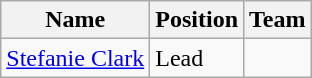<table class="wikitable">
<tr>
<th><strong>Name</strong></th>
<th><strong>Position</strong></th>
<th><strong>Team</strong></th>
</tr>
<tr>
<td><a href='#'>Stefanie Clark</a> </td>
<td>Lead</td>
<td></td>
</tr>
</table>
